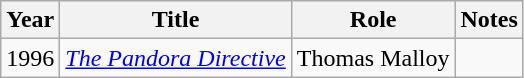<table class="wikitable sortable">
<tr>
<th>Year</th>
<th>Title</th>
<th>Role</th>
<th>Notes</th>
</tr>
<tr>
<td>1996</td>
<td><em><a href='#'>The Pandora Directive</a></em></td>
<td>Thomas Malloy</td>
<td></td>
</tr>
</table>
